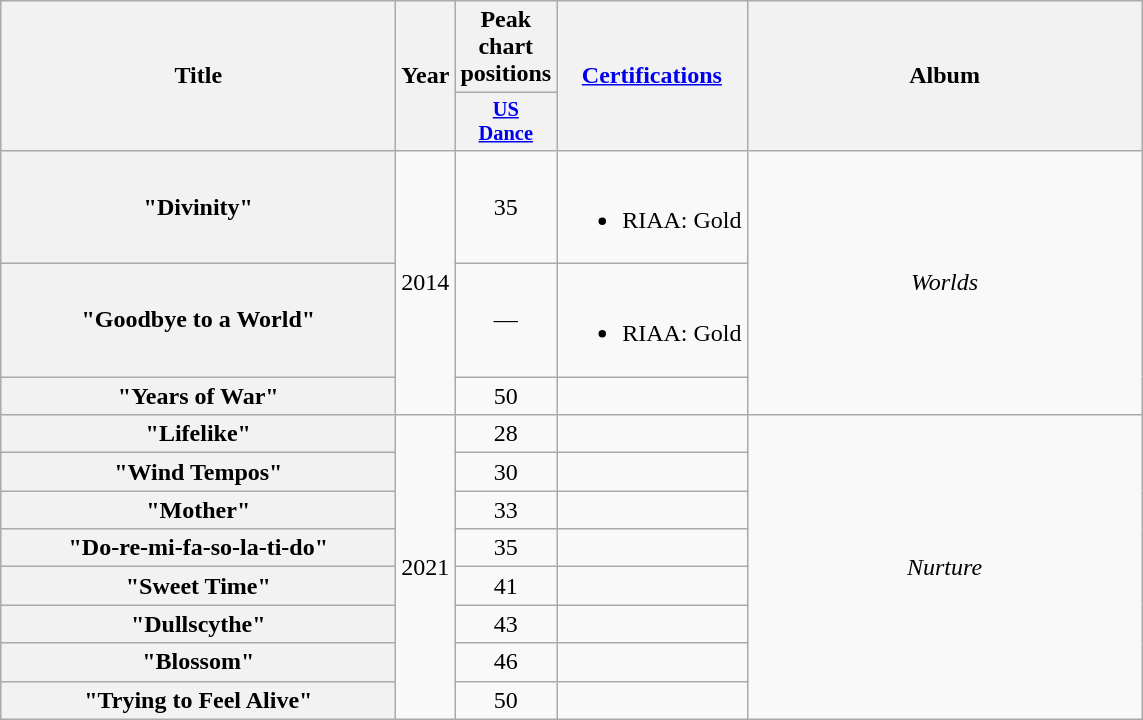<table class="wikitable plainrowheaders" style="text-align:center;">
<tr>
<th scope="col" rowspan="2" style="width:16em">Title</th>
<th scope="col" rowspan="2">Year</th>
<th scope="col" colspan="1">Peak chart positions</th>
<th scope="col" rowspan="2"><a href='#'>Certifications</a></th>
<th scope="col" rowspan="2" style="width:16em">Album</th>
</tr>
<tr>
<th scope="col" style="width:3em;font-size:85%;"><a href='#'>US<br>Dance</a><br></th>
</tr>
<tr>
<th scope="row">"Divinity"</th>
<td rowspan="3">2014</td>
<td>35</td>
<td><br><ul><li>RIAA: Gold</li></ul></td>
<td rowspan="3"><em>Worlds</em></td>
</tr>
<tr>
<th scope="row">"Goodbye to a World"</th>
<td>—</td>
<td><br><ul><li>RIAA: Gold</li></ul></td>
</tr>
<tr>
<th scope="row">"Years of War"</th>
<td>50</td>
<td></td>
</tr>
<tr>
<th scope="row">"Lifelike"</th>
<td rowspan="8">2021</td>
<td>28</td>
<td></td>
<td rowspan="8"><em>Nurture</em></td>
</tr>
<tr>
<th scope="row">"Wind Tempos"</th>
<td>30</td>
<td></td>
</tr>
<tr>
<th scope="row">"Mother"</th>
<td>33</td>
<td></td>
</tr>
<tr>
<th scope="row">"Do-re-mi-fa-so-la-ti-do"</th>
<td>35</td>
<td></td>
</tr>
<tr>
<th scope="row">"Sweet Time"</th>
<td>41</td>
<td></td>
</tr>
<tr>
<th scope="row">"Dullscythe"</th>
<td>43</td>
<td></td>
</tr>
<tr>
<th scope="row">"Blossom"</th>
<td>46</td>
<td></td>
</tr>
<tr>
<th scope="row">"Trying to Feel Alive"</th>
<td>50</td>
<td></td>
</tr>
</table>
